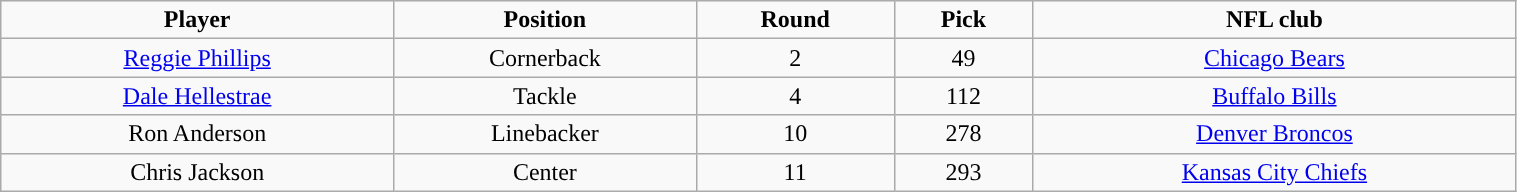<table class="wikitable" width="80%">
<tr align="center">
<td><strong>Player</strong></td>
<td><strong>Position</strong></td>
<td><strong>Round</strong></td>
<td><strong>Pick</strong></td>
<td><strong>NFL club</strong></td>
</tr>
<tr align="center" bgcolor="">
<td><a href='#'>Reggie Phillips</a></td>
<td>Cornerback</td>
<td>2</td>
<td>49</td>
<td><a href='#'>Chicago Bears</a></td>
</tr>
<tr align="center" bgcolor="">
<td><a href='#'>Dale Hellestrae</a></td>
<td>Tackle</td>
<td>4</td>
<td>112</td>
<td><a href='#'>Buffalo Bills</a></td>
</tr>
<tr align="center" bgcolor="">
<td>Ron Anderson</td>
<td>Linebacker</td>
<td>10</td>
<td>278</td>
<td><a href='#'>Denver Broncos</a></td>
</tr>
<tr align="center" bgcolor="">
<td>Chris Jackson</td>
<td>Center</td>
<td>11</td>
<td>293</td>
<td><a href='#'>Kansas City Chiefs</a></td>
</tr>
</table>
